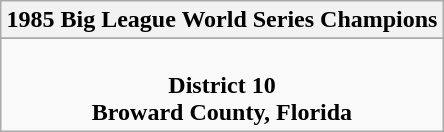<table class="wikitable" style="text-align: center; margin: 0 auto;">
<tr>
<th>1985 Big League World Series Champions</th>
</tr>
<tr>
</tr>
<tr>
<td><br><strong>District 10</strong><br> <strong>Broward County, Florida</strong></td>
</tr>
</table>
